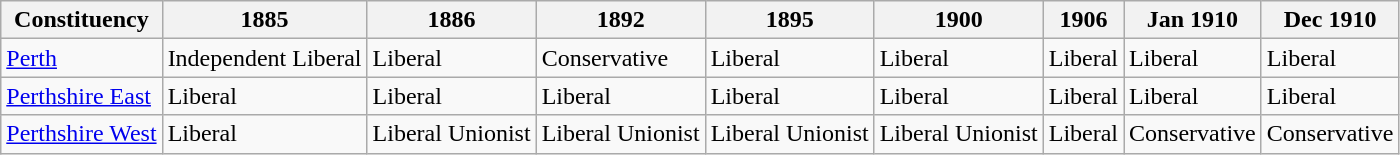<table class="wikitable sortable">
<tr>
<th>Constituency</th>
<th>1885</th>
<th>1886</th>
<th>1892</th>
<th>1895</th>
<th>1900</th>
<th>1906</th>
<th>Jan 1910</th>
<th>Dec 1910</th>
</tr>
<tr>
<td><a href='#'>Perth</a></td>
<td bgcolor=>Independent Liberal</td>
<td bgcolor=>Liberal</td>
<td bgcolor=>Conservative</td>
<td bgcolor=>Liberal</td>
<td bgcolor=>Liberal</td>
<td bgcolor=>Liberal</td>
<td bgcolor=>Liberal</td>
<td bgcolor=>Liberal</td>
</tr>
<tr>
<td><a href='#'>Perthshire East</a></td>
<td bgcolor=>Liberal</td>
<td bgcolor=>Liberal</td>
<td bgcolor=>Liberal</td>
<td bgcolor=>Liberal</td>
<td bgcolor=>Liberal</td>
<td bgcolor=>Liberal</td>
<td bgcolor=>Liberal</td>
<td bgcolor=>Liberal</td>
</tr>
<tr>
<td><a href='#'>Perthshire West</a></td>
<td bgcolor=>Liberal</td>
<td bgcolor=>Liberal Unionist</td>
<td bgcolor=>Liberal Unionist</td>
<td bgcolor=>Liberal Unionist</td>
<td bgcolor=>Liberal Unionist</td>
<td bgcolor=>Liberal</td>
<td bgcolor=>Conservative</td>
<td bgcolor=>Conservative</td>
</tr>
</table>
